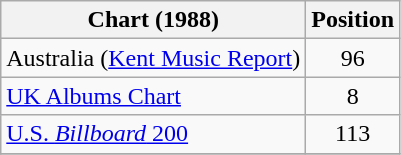<table class="wikitable">
<tr>
<th align="left">Chart (1988)</th>
<th align="left">Position</th>
</tr>
<tr>
<td>Australia (<a href='#'>Kent Music Report</a>)</td>
<td align="center">96</td>
</tr>
<tr>
<td align="left"><a href='#'>UK Albums Chart</a></td>
<td align="center">8</td>
</tr>
<tr>
<td align="left"><a href='#'>U.S. <em>Billboard</em> 200</a></td>
<td align="center">113</td>
</tr>
<tr>
</tr>
</table>
